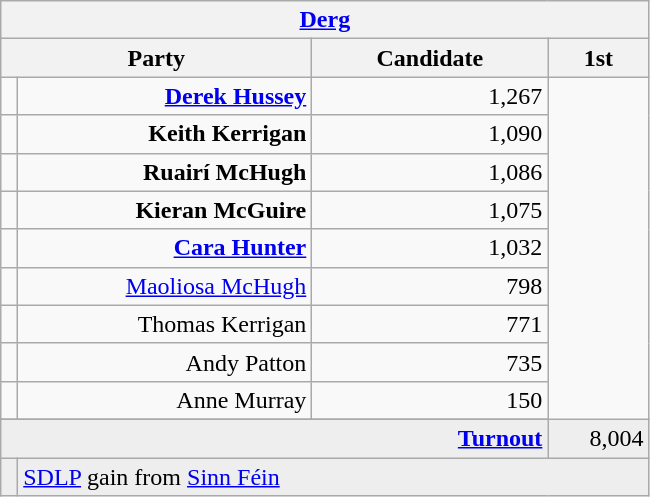<table class="wikitable">
<tr>
<th colspan="4" align="center"><a href='#'>Derg</a></th>
</tr>
<tr>
<th colspan="2" align="center" width=200>Party</th>
<th width=150>Candidate</th>
<th width=60>1st </th>
</tr>
<tr>
<td></td>
<td align="right"><strong><a href='#'>Derek Hussey</a></strong></td>
<td align="right">1,267</td>
</tr>
<tr>
<td></td>
<td align="right"><strong>Keith Kerrigan</strong></td>
<td align="right">1,090</td>
</tr>
<tr>
<td></td>
<td align="right"><strong>Ruairí McHugh</strong></td>
<td align="right">1,086</td>
</tr>
<tr>
<td></td>
<td align="right"><strong>Kieran McGuire</strong></td>
<td align="right">1,075</td>
</tr>
<tr>
<td></td>
<td align="right"><strong><a href='#'>Cara Hunter</a></strong></td>
<td align="right">1,032</td>
</tr>
<tr>
<td></td>
<td align="right"><a href='#'>Maoliosa McHugh</a></td>
<td align="right">798</td>
</tr>
<tr>
<td></td>
<td align="right">Thomas Kerrigan</td>
<td align="right">771</td>
</tr>
<tr>
<td></td>
<td align="right">Andy Patton</td>
<td align="right">735</td>
</tr>
<tr>
<td></td>
<td align="right">Anne Murray</td>
<td align="right">150</td>
</tr>
<tr>
</tr>
<tr bgcolor="EEEEEE">
<td colspan=3 align="right"><strong><a href='#'>Turnout</a></strong></td>
<td align="right">8,004</td>
</tr>
<tr bgcolor="EEEEEE">
<td bgcolor=></td>
<td colspan=4 bgcolor="EEEEEE"><a href='#'>SDLP</a> gain from <a href='#'>Sinn Féin</a></td>
</tr>
</table>
